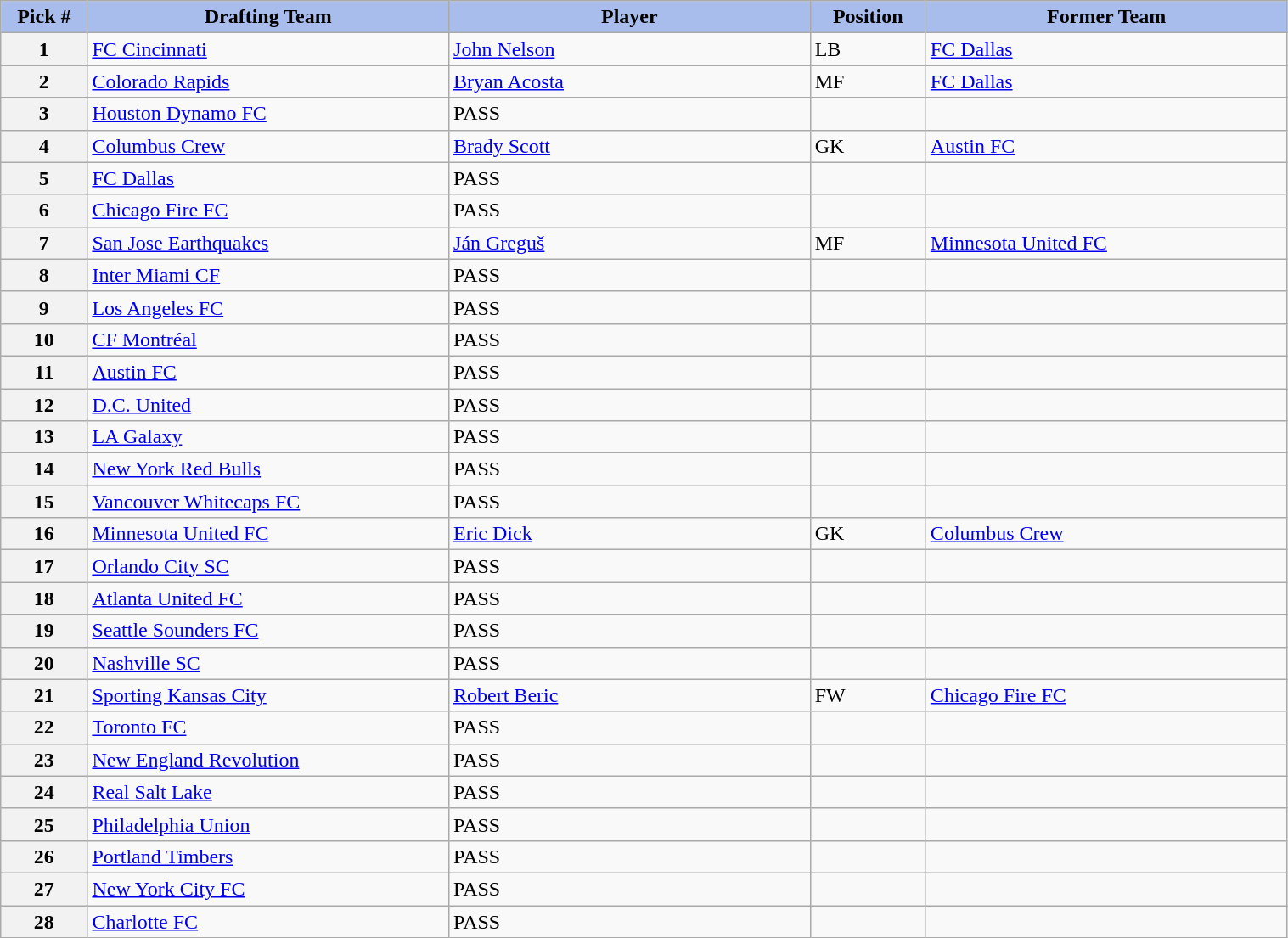<table class="wikitable sortable" style="width: 80%">
<tr>
<th style="background:#A8BDEC;" width=6%>Pick #</th>
<th width=25% style="background:#A8BDEC;">Drafting Team</th>
<th width=25% style="background:#A8BDEC;">Player</th>
<th width=8% style="background:#A8BDEC;">Position</th>
<th width=25% style="background:#A8BDEC;">Former Team</th>
</tr>
<tr>
<th>1</th>
<td><a href='#'>FC Cincinnati</a></td>
<td><a href='#'>John Nelson</a></td>
<td>LB</td>
<td><a href='#'>FC Dallas</a></td>
</tr>
<tr>
<th>2</th>
<td><a href='#'>Colorado Rapids</a></td>
<td><a href='#'>Bryan Acosta</a></td>
<td>MF</td>
<td><a href='#'>FC Dallas</a></td>
</tr>
<tr>
<th>3</th>
<td><a href='#'>Houston Dynamo FC</a></td>
<td>PASS</td>
<td></td>
<td></td>
</tr>
<tr>
<th>4</th>
<td><a href='#'>Columbus Crew</a></td>
<td><a href='#'>Brady Scott</a></td>
<td>GK</td>
<td><a href='#'>Austin FC</a></td>
</tr>
<tr>
<th>5</th>
<td><a href='#'>FC Dallas</a></td>
<td>PASS</td>
<td></td>
<td></td>
</tr>
<tr>
<th>6</th>
<td><a href='#'>Chicago Fire FC</a></td>
<td>PASS</td>
<td></td>
<td></td>
</tr>
<tr>
<th>7</th>
<td><a href='#'>San Jose Earthquakes</a></td>
<td><a href='#'>Ján Greguš</a></td>
<td>MF</td>
<td><a href='#'>Minnesota United FC</a></td>
</tr>
<tr>
<th>8</th>
<td><a href='#'>Inter Miami CF</a></td>
<td>PASS</td>
<td></td>
<td></td>
</tr>
<tr>
<th>9</th>
<td><a href='#'>Los Angeles FC</a></td>
<td>PASS</td>
<td></td>
<td></td>
</tr>
<tr>
<th>10</th>
<td><a href='#'>CF Montréal</a></td>
<td>PASS</td>
<td></td>
<td></td>
</tr>
<tr>
<th>11</th>
<td><a href='#'>Austin FC</a></td>
<td>PASS</td>
<td></td>
<td></td>
</tr>
<tr>
<th>12</th>
<td><a href='#'>D.C. United</a></td>
<td>PASS</td>
<td></td>
<td></td>
</tr>
<tr>
<th>13</th>
<td><a href='#'>LA Galaxy</a></td>
<td>PASS</td>
<td></td>
<td></td>
</tr>
<tr>
<th>14</th>
<td><a href='#'>New York Red Bulls</a></td>
<td>PASS</td>
<td></td>
<td></td>
</tr>
<tr>
<th>15</th>
<td><a href='#'>Vancouver Whitecaps FC</a></td>
<td>PASS</td>
<td></td>
<td></td>
</tr>
<tr>
<th>16</th>
<td><a href='#'>Minnesota United FC</a></td>
<td><a href='#'>Eric Dick</a></td>
<td>GK</td>
<td><a href='#'>Columbus Crew</a></td>
</tr>
<tr>
<th>17</th>
<td><a href='#'>Orlando City SC</a></td>
<td>PASS</td>
<td></td>
<td></td>
</tr>
<tr>
<th>18</th>
<td><a href='#'>Atlanta United FC</a></td>
<td>PASS</td>
<td></td>
<td></td>
</tr>
<tr>
<th>19</th>
<td><a href='#'>Seattle Sounders FC</a></td>
<td>PASS</td>
<td></td>
<td></td>
</tr>
<tr>
<th>20</th>
<td><a href='#'>Nashville SC</a></td>
<td>PASS</td>
<td></td>
<td></td>
</tr>
<tr>
<th>21</th>
<td><a href='#'>Sporting Kansas City</a></td>
<td><a href='#'>Robert Beric</a></td>
<td>FW</td>
<td><a href='#'>Chicago Fire FC</a></td>
</tr>
<tr>
<th>22</th>
<td><a href='#'>Toronto FC</a></td>
<td>PASS</td>
<td></td>
<td></td>
</tr>
<tr>
<th>23</th>
<td><a href='#'>New England Revolution</a></td>
<td>PASS</td>
<td></td>
<td></td>
</tr>
<tr>
<th>24</th>
<td><a href='#'>Real Salt Lake</a></td>
<td>PASS</td>
<td></td>
<td></td>
</tr>
<tr>
<th>25</th>
<td><a href='#'>Philadelphia Union</a></td>
<td>PASS</td>
<td></td>
<td></td>
</tr>
<tr>
<th>26</th>
<td><a href='#'>Portland Timbers</a></td>
<td>PASS</td>
<td></td>
<td></td>
</tr>
<tr>
<th>27</th>
<td><a href='#'>New York City FC</a></td>
<td>PASS</td>
<td></td>
<td></td>
</tr>
<tr>
<th>28</th>
<td><a href='#'>Charlotte FC</a></td>
<td>PASS</td>
<td></td>
<td></td>
</tr>
</table>
